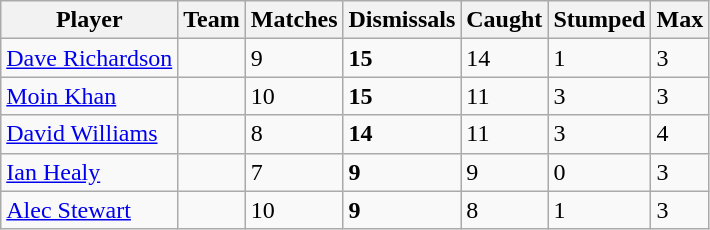<table class="wikitable">
<tr>
<th>Player</th>
<th>Team</th>
<th>Matches</th>
<th>Dismissals</th>
<th>Caught</th>
<th>Stumped</th>
<th>Max</th>
</tr>
<tr>
<td><a href='#'>Dave Richardson</a></td>
<td></td>
<td>9</td>
<td><strong>15</strong></td>
<td>14</td>
<td>1</td>
<td>3</td>
</tr>
<tr>
<td><a href='#'>Moin Khan</a></td>
<td></td>
<td>10</td>
<td><strong>15</strong></td>
<td>11</td>
<td>3</td>
<td>3</td>
</tr>
<tr>
<td><a href='#'>David Williams</a></td>
<td></td>
<td>8</td>
<td><strong> 14</strong></td>
<td>11</td>
<td>3</td>
<td>4</td>
</tr>
<tr>
<td><a href='#'>Ian Healy</a></td>
<td></td>
<td>7</td>
<td><strong>9</strong></td>
<td>9</td>
<td>0</td>
<td>3</td>
</tr>
<tr>
<td><a href='#'>Alec Stewart</a></td>
<td></td>
<td>10</td>
<td><strong>9</strong></td>
<td>8</td>
<td>1</td>
<td>3</td>
</tr>
</table>
